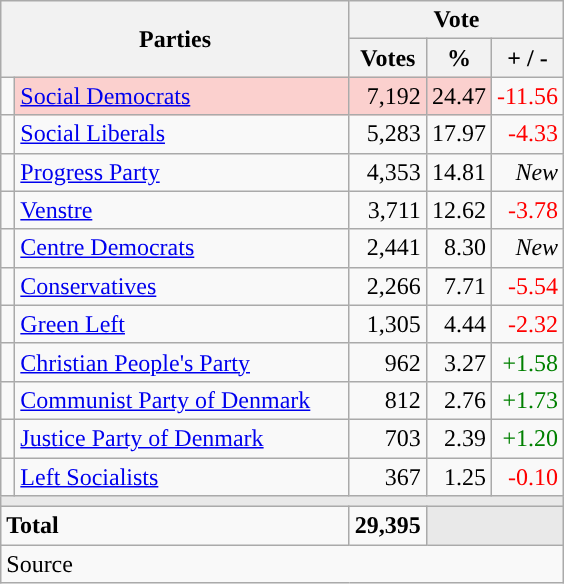<table class="wikitable" style="text-align:right;">
<tr>
<th style="text-align:centre;" rowspan="2" colspan="2" width="225">Parties</th>
<th colspan="3">Vote</th>
</tr>
<tr>
<th width="15">Votes</th>
<th width="15">%</th>
<th width="15">+ / -</th>
</tr>
<tr>
<td width="2" style="color:inherit;background:"></td>
<td bgcolor=#fbd0ce  align="left"><a href='#'>Social Democrats</a></td>
<td bgcolor=#fbd0ce>7,192</td>
<td bgcolor=#fbd0ce>24.47</td>
<td style=color:red;>-11.56</td>
</tr>
<tr>
<td width="2" style="color:inherit;background:"></td>
<td align="left"><a href='#'>Social Liberals</a></td>
<td>5,283</td>
<td>17.97</td>
<td style=color:red;>-4.33</td>
</tr>
<tr>
<td width="2" style="color:inherit;background:"></td>
<td align="left"><a href='#'>Progress Party</a></td>
<td>4,353</td>
<td>14.81</td>
<td><em>New</em></td>
</tr>
<tr>
<td width="2" style="color:inherit;background:"></td>
<td align="left"><a href='#'>Venstre</a></td>
<td>3,711</td>
<td>12.62</td>
<td style=color:red;>-3.78</td>
</tr>
<tr>
<td width="2" style="color:inherit;background:"></td>
<td align="left"><a href='#'>Centre Democrats</a></td>
<td>2,441</td>
<td>8.30</td>
<td><em>New</em></td>
</tr>
<tr>
<td width="2" style="color:inherit;background:"></td>
<td align="left"><a href='#'>Conservatives</a></td>
<td>2,266</td>
<td>7.71</td>
<td style=color:red;>-5.54</td>
</tr>
<tr>
<td width="2" style="color:inherit;background:"></td>
<td align="left"><a href='#'>Green Left</a></td>
<td>1,305</td>
<td>4.44</td>
<td style=color:red;>-2.32</td>
</tr>
<tr>
<td width="2" style="color:inherit;background:"></td>
<td align="left"><a href='#'>Christian People's Party</a></td>
<td>962</td>
<td>3.27</td>
<td style=color:green;>+1.58</td>
</tr>
<tr>
<td width="2" style="color:inherit;background:"></td>
<td align="left"><a href='#'>Communist Party of Denmark</a></td>
<td>812</td>
<td>2.76</td>
<td style=color:green;>+1.73</td>
</tr>
<tr>
<td width="2" style="color:inherit;background:"></td>
<td align="left"><a href='#'>Justice Party of Denmark</a></td>
<td>703</td>
<td>2.39</td>
<td style=color:green;>+1.20</td>
</tr>
<tr>
<td width="2" style="color:inherit;background:"></td>
<td align="left"><a href='#'>Left Socialists</a></td>
<td>367</td>
<td>1.25</td>
<td style=color:red;>-0.10</td>
</tr>
<tr>
<td colspan="7" bgcolor="#E9E9E9"></td>
</tr>
<tr>
<td align="left" colspan="2"><strong>Total</strong></td>
<td><strong>29,395</strong></td>
<td bgcolor="#E9E9E9" colspan="2"></td>
</tr>
<tr>
<td align="left" colspan="6">Source</td>
</tr>
</table>
